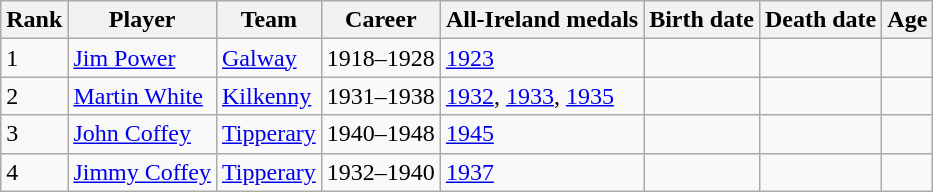<table class="wikitable">
<tr>
<th>Rank</th>
<th>Player</th>
<th>Team</th>
<th>Career</th>
<th>All-Ireland medals</th>
<th>Birth date</th>
<th>Death date</th>
<th>Age</th>
</tr>
<tr>
<td>1</td>
<td style="text-align:left;"><a href='#'>Jim Power</a></td>
<td><a href='#'>Galway</a></td>
<td>1918–1928</td>
<td><a href='#'>1923</a></td>
<td></td>
<td></td>
<td></td>
</tr>
<tr>
<td>2</td>
<td style="text-align:left;"><a href='#'>Martin White</a></td>
<td><a href='#'>Kilkenny</a></td>
<td>1931–1938</td>
<td><a href='#'>1932</a>, <a href='#'>1933</a>, <a href='#'>1935</a></td>
<td></td>
<td></td>
<td></td>
</tr>
<tr>
<td>3</td>
<td style="text-align:left;"><a href='#'>John Coffey</a></td>
<td><a href='#'>Tipperary</a></td>
<td>1940–1948</td>
<td><a href='#'>1945</a></td>
<td></td>
<td></td>
<td></td>
</tr>
<tr>
<td>4</td>
<td style="text-align:left;"><a href='#'>Jimmy Coffey</a></td>
<td><a href='#'>Tipperary</a></td>
<td>1932–1940</td>
<td><a href='#'>1937</a></td>
<td></td>
<td></td>
<td></td>
</tr>
</table>
